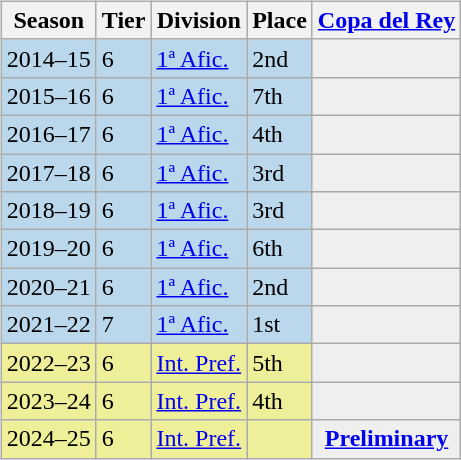<table>
<tr>
<td valign="top" width=49%><br><table class="wikitable">
<tr style="background:#f0f6fa;">
<th>Season</th>
<th>Tier</th>
<th>Division</th>
<th>Place</th>
<th><a href='#'>Copa del Rey</a></th>
</tr>
<tr>
<td style="background:#BBD7EC;">2014–15</td>
<td style="background:#BBD7EC;">6</td>
<td style="background:#BBD7EC;"><a href='#'>1ª Afic.</a></td>
<td style="background:#BBD7EC;">2nd</td>
<th style="background:#efefef;"></th>
</tr>
<tr>
<td style="background:#BBD7EC;">2015–16</td>
<td style="background:#BBD7EC;">6</td>
<td style="background:#BBD7EC;"><a href='#'>1ª Afic.</a></td>
<td style="background:#BBD7EC;">7th</td>
<th style="background:#efefef;"></th>
</tr>
<tr>
<td style="background:#BBD7EC;">2016–17</td>
<td style="background:#BBD7EC;">6</td>
<td style="background:#BBD7EC;"><a href='#'>1ª Afic.</a></td>
<td style="background:#BBD7EC;">4th</td>
<th style="background:#efefef;"></th>
</tr>
<tr>
<td style="background:#BBD7EC;">2017–18</td>
<td style="background:#BBD7EC;">6</td>
<td style="background:#BBD7EC;"><a href='#'>1ª Afic.</a></td>
<td style="background:#BBD7EC;">3rd</td>
<th style="background:#efefef;"></th>
</tr>
<tr>
<td style="background:#BBD7EC;">2018–19</td>
<td style="background:#BBD7EC;">6</td>
<td style="background:#BBD7EC;"><a href='#'>1ª Afic.</a></td>
<td style="background:#BBD7EC;">3rd</td>
<th style="background:#efefef;"></th>
</tr>
<tr>
<td style="background:#BBD7EC;">2019–20</td>
<td style="background:#BBD7EC;">6</td>
<td style="background:#BBD7EC;"><a href='#'>1ª Afic.</a></td>
<td style="background:#BBD7EC;">6th</td>
<th style="background:#efefef;"></th>
</tr>
<tr>
<td style="background:#BBD7EC;">2020–21</td>
<td style="background:#BBD7EC;">6</td>
<td style="background:#BBD7EC;"><a href='#'>1ª Afic.</a></td>
<td style="background:#BBD7EC;">2nd</td>
<th style="background:#efefef;"></th>
</tr>
<tr>
<td style="background:#BBD7EC;">2021–22</td>
<td style="background:#BBD7EC;">7</td>
<td style="background:#BBD7EC;"><a href='#'>1ª Afic.</a></td>
<td style="background:#BBD7EC;">1st</td>
<th style="background:#efefef;"></th>
</tr>
<tr>
<td style="background:#EFEF99;">2022–23</td>
<td style="background:#EFEF99;">6</td>
<td style="background:#EFEF99;"><a href='#'>Int. Pref.</a></td>
<td style="background:#EFEF99;">5th</td>
<th style="background:#efefef;"></th>
</tr>
<tr>
<td style="background:#EFEF99;">2023–24</td>
<td style="background:#EFEF99;">6</td>
<td style="background:#EFEF99;"><a href='#'>Int. Pref.</a></td>
<td style="background:#EFEF99;">4th</td>
<th style="background:#efefef;"></th>
</tr>
<tr>
<td style="background:#EFEF99;">2024–25</td>
<td style="background:#EFEF99;">6</td>
<td style="background:#EFEF99;"><a href='#'>Int. Pref.</a></td>
<td style="background:#EFEF99;"></td>
<th style="background:#efefef;"><a href='#'>Preliminary</a></th>
</tr>
</table>
</td>
</tr>
</table>
